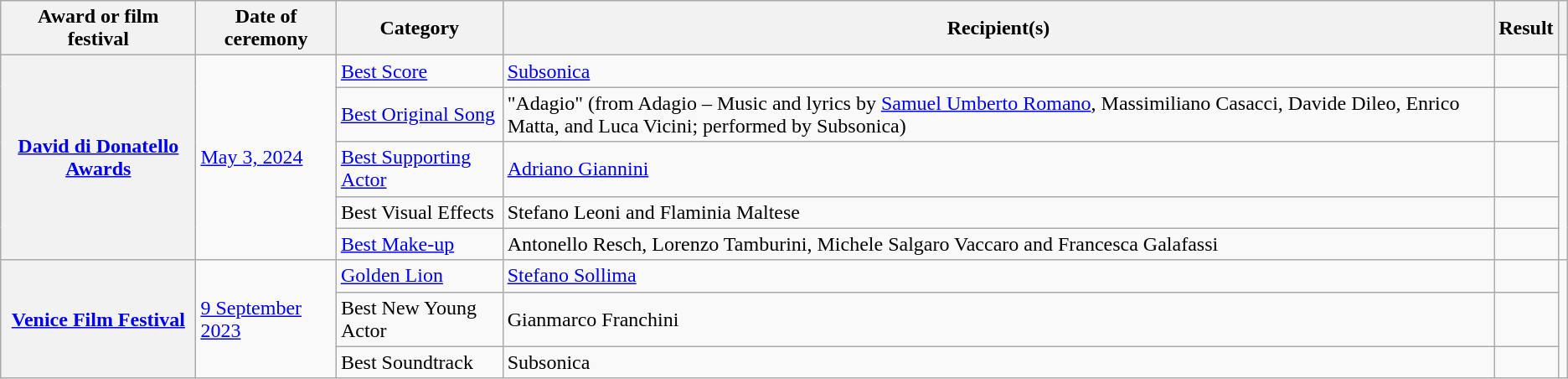<table class="wikitable sortable plainrowheaders">
<tr>
<th scope="col">Award or film festival</th>
<th scope="col">Date of ceremony</th>
<th scope="col">Category</th>
<th scope="col">Recipient(s)</th>
<th scope="col">Result</th>
<th scope="col" class="unsortable"></th>
</tr>
<tr>
<th rowspan="5" scope="row"><a href='#'>David di Donatello Awards</a></th>
<td rowspan="5"><a href='#'>May 3, 2024</a></td>
<td><a href='#'>Best Score</a></td>
<td><a href='#'>Subsonica</a></td>
<td></td>
<td rowspan="5"></td>
</tr>
<tr>
<td><a href='#'>Best Original Song</a></td>
<td>"Adagio" (from Adagio – Music and lyrics by <a href='#'>Samuel Umberto Romano</a>, Massimiliano Casacci, Davide Dileo, Enrico Matta, and Luca Vicini; performed by Subsonica)</td>
<td></td>
</tr>
<tr>
<td><a href='#'>Best Supporting Actor</a></td>
<td><a href='#'>Adriano Giannini</a></td>
<td></td>
</tr>
<tr>
<td>Best Visual Effects</td>
<td>Stefano Leoni and Flaminia Maltese</td>
<td></td>
</tr>
<tr>
<td><a href='#'>Best Make-up</a></td>
<td>Antonello Resch, Lorenzo Tamburini, Michele Salgaro Vaccaro and Francesca Galafassi</td>
<td></td>
</tr>
<tr>
<th rowspan="3"  scope="row"><a href='#'>Venice Film Festival</a></th>
<td rowspan="3"><a href='#'>9 September 2023</a></td>
<td><a href='#'>Golden Lion</a></td>
<td><a href='#'>Stefano Sollima</a></td>
<td></td>
<td rowspan="3"  style="text-align:center;"></td>
</tr>
<tr>
<td>Best New Young Actor</td>
<td>Gianmarco Franchini</td>
<td></td>
</tr>
<tr>
<td>Best Soundtrack</td>
<td>Subsonica</td>
<td></td>
</tr>
</table>
